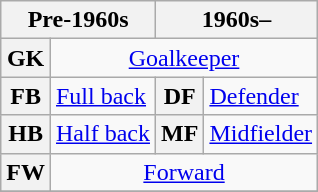<table class="wikitable unsortable">
<tr>
<th colspan="2" scope="col">Pre-1960s</th>
<th colspan="2" scope="col">1960s–</th>
</tr>
<tr>
<th>GK</th>
<td colspan="3" align=center><a href='#'>Goalkeeper</a></td>
</tr>
<tr>
<th>FB</th>
<td><a href='#'>Full back</a></td>
<th>DF</th>
<td><a href='#'>Defender</a></td>
</tr>
<tr>
<th>HB</th>
<td><a href='#'>Half back</a></td>
<th>MF</th>
<td><a href='#'>Midfielder</a></td>
</tr>
<tr>
<th>FW</th>
<td colspan="3" align=center><a href='#'>Forward</a></td>
</tr>
<tr>
</tr>
</table>
